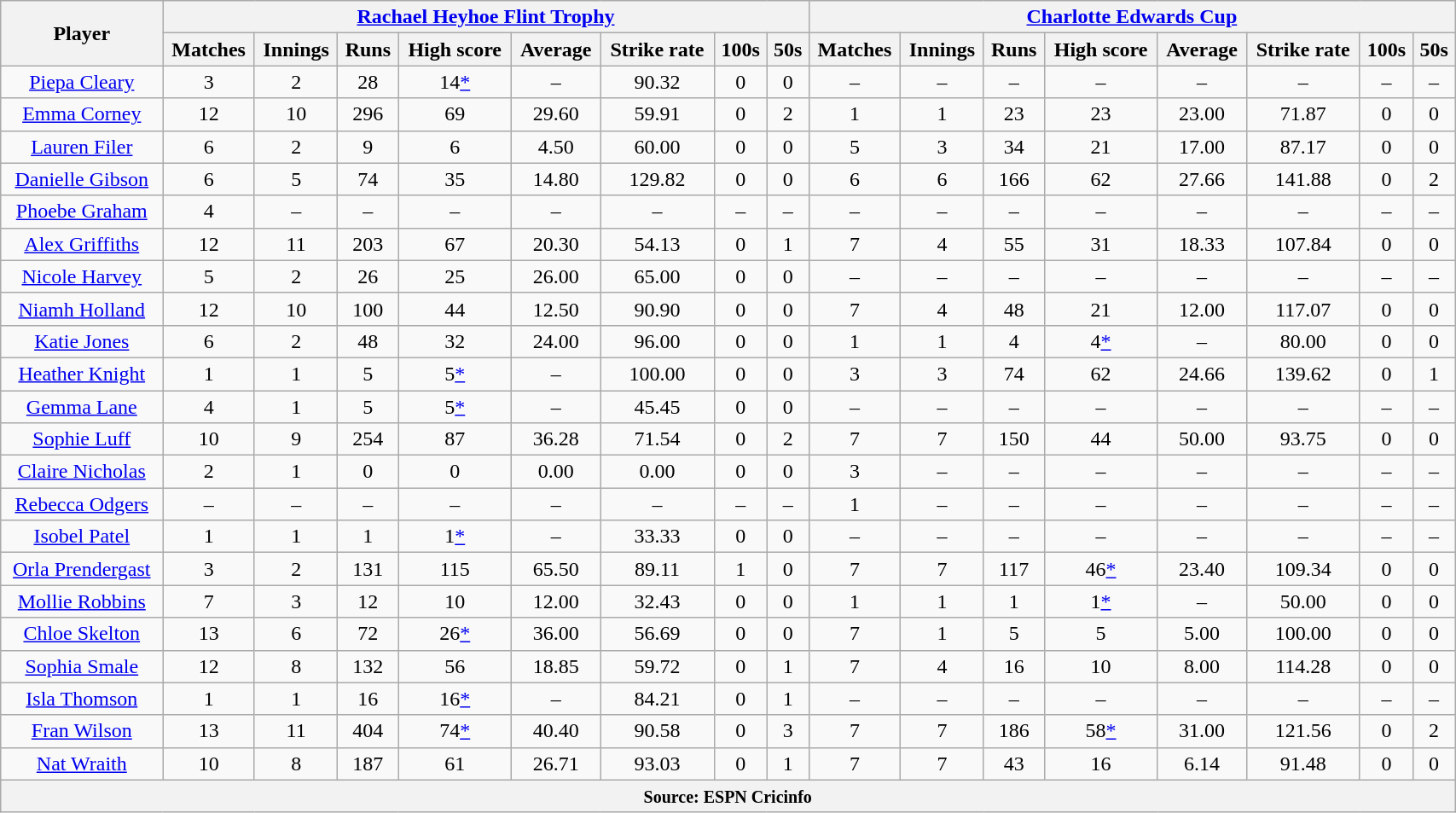<table class="wikitable" style="text-align:center; width:90%;">
<tr>
<th rowspan=2>Player</th>
<th colspan=8><a href='#'>Rachael Heyhoe Flint Trophy</a></th>
<th colspan=8><a href='#'>Charlotte Edwards Cup</a></th>
</tr>
<tr>
<th>Matches</th>
<th>Innings</th>
<th>Runs</th>
<th>High score</th>
<th>Average</th>
<th>Strike rate</th>
<th>100s</th>
<th>50s</th>
<th>Matches</th>
<th>Innings</th>
<th>Runs</th>
<th>High score</th>
<th>Average</th>
<th>Strike rate</th>
<th>100s</th>
<th>50s</th>
</tr>
<tr>
<td><a href='#'>Piepa Cleary</a></td>
<td>3</td>
<td>2</td>
<td>28</td>
<td>14<a href='#'>*</a></td>
<td>–</td>
<td>90.32</td>
<td>0</td>
<td>0</td>
<td>–</td>
<td>–</td>
<td>–</td>
<td>–</td>
<td>–</td>
<td>–</td>
<td>–</td>
<td>–</td>
</tr>
<tr>
<td><a href='#'>Emma Corney</a></td>
<td>12</td>
<td>10</td>
<td>296</td>
<td>69</td>
<td>29.60</td>
<td>59.91</td>
<td>0</td>
<td>2</td>
<td>1</td>
<td>1</td>
<td>23</td>
<td>23</td>
<td>23.00</td>
<td>71.87</td>
<td>0</td>
<td>0</td>
</tr>
<tr>
<td><a href='#'>Lauren Filer</a></td>
<td>6</td>
<td>2</td>
<td>9</td>
<td>6</td>
<td>4.50</td>
<td>60.00</td>
<td>0</td>
<td>0</td>
<td>5</td>
<td>3</td>
<td>34</td>
<td>21</td>
<td>17.00</td>
<td>87.17</td>
<td>0</td>
<td>0</td>
</tr>
<tr>
<td><a href='#'>Danielle Gibson</a></td>
<td>6</td>
<td>5</td>
<td>74</td>
<td>35</td>
<td>14.80</td>
<td>129.82</td>
<td>0</td>
<td>0</td>
<td>6</td>
<td>6</td>
<td>166</td>
<td>62</td>
<td>27.66</td>
<td>141.88</td>
<td>0</td>
<td>2</td>
</tr>
<tr>
<td><a href='#'>Phoebe Graham</a></td>
<td>4</td>
<td>–</td>
<td>–</td>
<td>–</td>
<td>–</td>
<td>–</td>
<td>–</td>
<td>–</td>
<td>–</td>
<td>–</td>
<td>–</td>
<td>–</td>
<td>–</td>
<td>–</td>
<td>–</td>
<td>–</td>
</tr>
<tr>
<td><a href='#'>Alex Griffiths</a></td>
<td>12</td>
<td>11</td>
<td>203</td>
<td>67</td>
<td>20.30</td>
<td>54.13</td>
<td>0</td>
<td>1</td>
<td>7</td>
<td>4</td>
<td>55</td>
<td>31</td>
<td>18.33</td>
<td>107.84</td>
<td>0</td>
<td>0</td>
</tr>
<tr>
<td><a href='#'>Nicole Harvey</a></td>
<td>5</td>
<td>2</td>
<td>26</td>
<td>25</td>
<td>26.00</td>
<td>65.00</td>
<td>0</td>
<td>0</td>
<td>–</td>
<td>–</td>
<td>–</td>
<td>–</td>
<td>–</td>
<td>–</td>
<td>–</td>
<td>–</td>
</tr>
<tr>
<td><a href='#'>Niamh Holland</a></td>
<td>12</td>
<td>10</td>
<td>100</td>
<td>44</td>
<td>12.50</td>
<td>90.90</td>
<td>0</td>
<td>0</td>
<td>7</td>
<td>4</td>
<td>48</td>
<td>21</td>
<td>12.00</td>
<td>117.07</td>
<td>0</td>
<td>0</td>
</tr>
<tr>
<td><a href='#'>Katie Jones</a></td>
<td>6</td>
<td>2</td>
<td>48</td>
<td>32</td>
<td>24.00</td>
<td>96.00</td>
<td>0</td>
<td>0</td>
<td>1</td>
<td>1</td>
<td>4</td>
<td>4<a href='#'>*</a></td>
<td>–</td>
<td>80.00</td>
<td>0</td>
<td>0</td>
</tr>
<tr>
<td><a href='#'>Heather Knight</a></td>
<td>1</td>
<td>1</td>
<td>5</td>
<td>5<a href='#'>*</a></td>
<td>–</td>
<td>100.00</td>
<td>0</td>
<td>0</td>
<td>3</td>
<td>3</td>
<td>74</td>
<td>62</td>
<td>24.66</td>
<td>139.62</td>
<td>0</td>
<td>1</td>
</tr>
<tr>
<td><a href='#'>Gemma Lane</a></td>
<td>4</td>
<td>1</td>
<td>5</td>
<td>5<a href='#'>*</a></td>
<td>–</td>
<td>45.45</td>
<td>0</td>
<td>0</td>
<td>–</td>
<td>–</td>
<td>–</td>
<td>–</td>
<td>–</td>
<td>–</td>
<td>–</td>
<td>–</td>
</tr>
<tr>
<td><a href='#'>Sophie Luff</a></td>
<td>10</td>
<td>9</td>
<td>254</td>
<td>87</td>
<td>36.28</td>
<td>71.54</td>
<td>0</td>
<td>2</td>
<td>7</td>
<td>7</td>
<td>150</td>
<td>44</td>
<td>50.00</td>
<td>93.75</td>
<td>0</td>
<td>0</td>
</tr>
<tr>
<td><a href='#'>Claire Nicholas</a></td>
<td>2</td>
<td>1</td>
<td>0</td>
<td>0</td>
<td>0.00</td>
<td>0.00</td>
<td>0</td>
<td>0</td>
<td>3</td>
<td>–</td>
<td>–</td>
<td>–</td>
<td>–</td>
<td>–</td>
<td>–</td>
<td>–</td>
</tr>
<tr>
<td><a href='#'>Rebecca Odgers</a></td>
<td>–</td>
<td>–</td>
<td>–</td>
<td>–</td>
<td>–</td>
<td>–</td>
<td>–</td>
<td>–</td>
<td>1</td>
<td>–</td>
<td>–</td>
<td>–</td>
<td>–</td>
<td>–</td>
<td>–</td>
<td>–</td>
</tr>
<tr>
<td><a href='#'>Isobel Patel</a></td>
<td>1</td>
<td>1</td>
<td>1</td>
<td>1<a href='#'>*</a></td>
<td>–</td>
<td>33.33</td>
<td>0</td>
<td>0</td>
<td>–</td>
<td>–</td>
<td>–</td>
<td>–</td>
<td>–</td>
<td>–</td>
<td>–</td>
<td>–</td>
</tr>
<tr>
<td><a href='#'>Orla Prendergast</a></td>
<td>3</td>
<td>2</td>
<td>131</td>
<td>115</td>
<td>65.50</td>
<td>89.11</td>
<td>1</td>
<td>0</td>
<td>7</td>
<td>7</td>
<td>117</td>
<td>46<a href='#'>*</a></td>
<td>23.40</td>
<td>109.34</td>
<td>0</td>
<td>0</td>
</tr>
<tr>
<td><a href='#'>Mollie Robbins</a></td>
<td>7</td>
<td>3</td>
<td>12</td>
<td>10</td>
<td>12.00</td>
<td>32.43</td>
<td>0</td>
<td>0</td>
<td>1</td>
<td>1</td>
<td>1</td>
<td>1<a href='#'>*</a></td>
<td>–</td>
<td>50.00</td>
<td>0</td>
<td>0</td>
</tr>
<tr>
<td><a href='#'>Chloe Skelton</a></td>
<td>13</td>
<td>6</td>
<td>72</td>
<td>26<a href='#'>*</a></td>
<td>36.00</td>
<td>56.69</td>
<td>0</td>
<td>0</td>
<td>7</td>
<td>1</td>
<td>5</td>
<td>5</td>
<td>5.00</td>
<td>100.00</td>
<td>0</td>
<td>0</td>
</tr>
<tr>
<td><a href='#'>Sophia Smale</a></td>
<td>12</td>
<td>8</td>
<td>132</td>
<td>56</td>
<td>18.85</td>
<td>59.72</td>
<td>0</td>
<td>1</td>
<td>7</td>
<td>4</td>
<td>16</td>
<td>10</td>
<td>8.00</td>
<td>114.28</td>
<td>0</td>
<td>0</td>
</tr>
<tr>
<td><a href='#'>Isla Thomson</a></td>
<td>1</td>
<td>1</td>
<td>16</td>
<td>16<a href='#'>*</a></td>
<td>–</td>
<td>84.21</td>
<td>0</td>
<td>1</td>
<td>–</td>
<td>–</td>
<td>–</td>
<td>–</td>
<td>–</td>
<td>–</td>
<td>–</td>
<td>–</td>
</tr>
<tr>
<td><a href='#'>Fran Wilson</a></td>
<td>13</td>
<td>11</td>
<td>404</td>
<td>74<a href='#'>*</a></td>
<td>40.40</td>
<td>90.58</td>
<td>0</td>
<td>3</td>
<td>7</td>
<td>7</td>
<td>186</td>
<td>58<a href='#'>*</a></td>
<td>31.00</td>
<td>121.56</td>
<td>0</td>
<td>2</td>
</tr>
<tr>
<td><a href='#'>Nat Wraith</a></td>
<td>10</td>
<td>8</td>
<td>187</td>
<td>61</td>
<td>26.71</td>
<td>93.03</td>
<td>0</td>
<td>1</td>
<td>7</td>
<td>7</td>
<td>43</td>
<td>16</td>
<td>6.14</td>
<td>91.48</td>
<td>0</td>
<td>0</td>
</tr>
<tr>
<th colspan="17"><small>Source: ESPN Cricinfo</small></th>
</tr>
</table>
